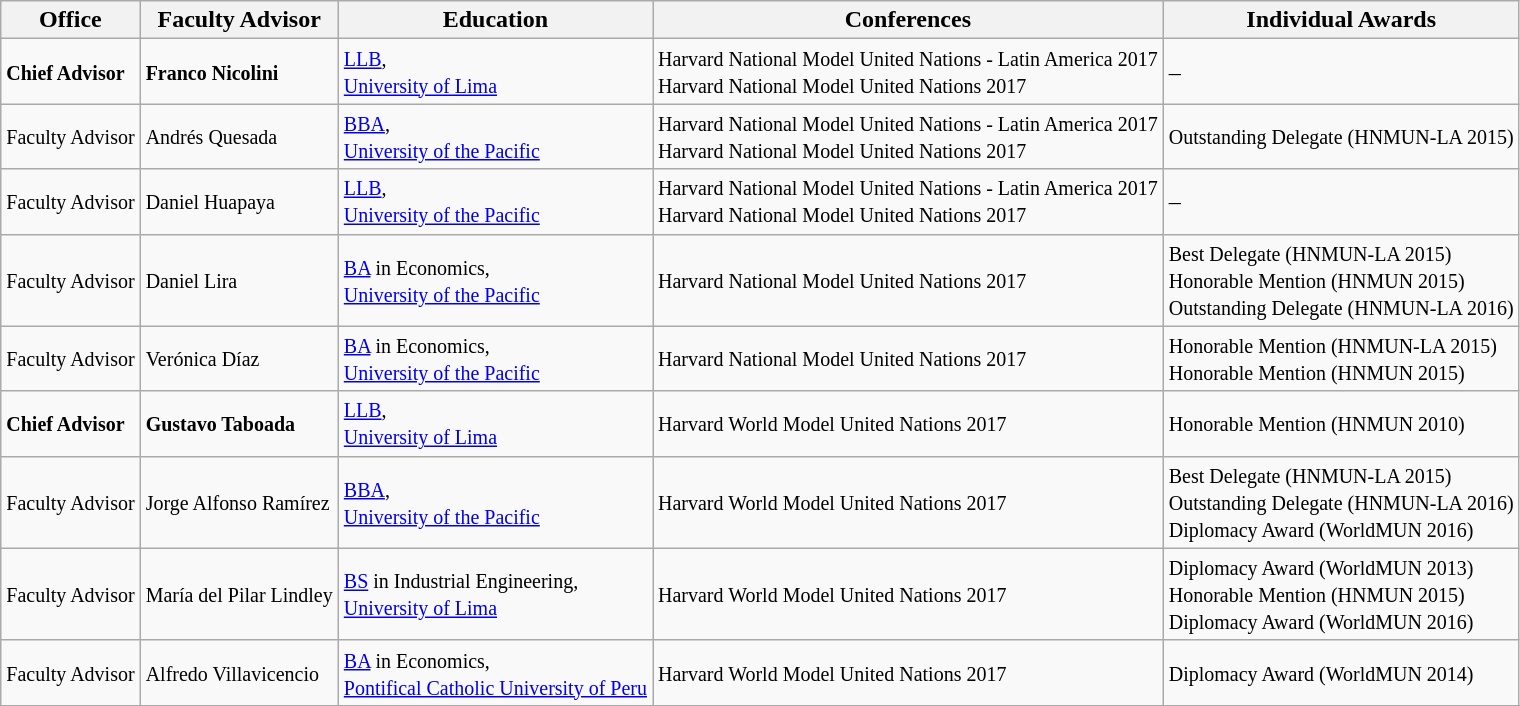<table class="wikitable sortable" style="text-align:left">
<tr>
<th>Office</th>
<th>Faculty Advisor</th>
<th>Education</th>
<th>Conferences</th>
<th>Individual Awards</th>
</tr>
<tr>
<td><small><strong>Chief Advisor</strong></small></td>
<td><small><strong>Franco Nicolini</strong></small></td>
<td><small><a href='#'>LLB</a>,<br>  <a href='#'>University of Lima</a></small></td>
<td><small> Harvard National Model United Nations - Latin America 2017<br> Harvard National Model United Nations 2017</small></td>
<td>–</td>
</tr>
<tr>
<td><small>Faculty Advisor</small></td>
<td><small>Andrés Quesada</small></td>
<td><small><a href='#'>BBA</a>,<br>  <a href='#'>University of the Pacific</a></small></td>
<td><small> Harvard National Model United Nations - Latin America 2017<br> Harvard National Model United Nations 2017</small></td>
<td><small>Outstanding Delegate (HNMUN-LA 2015)</small></td>
</tr>
<tr>
<td><small>Faculty Advisor</small></td>
<td><small>Daniel Huapaya</small></td>
<td><small><a href='#'>LLB</a>,<br>  <a href='#'>University of the Pacific</a></small></td>
<td><small> Harvard National Model United Nations - Latin America 2017<br> Harvard National Model United Nations 2017</small></td>
<td>–</td>
</tr>
<tr>
<td><small>Faculty Advisor</small></td>
<td><small>Daniel Lira</small></td>
<td><small><a href='#'>BA</a> in Economics,<br>  <a href='#'>University of the Pacific</a></small></td>
<td><small> Harvard National Model United Nations 2017</small></td>
<td><small>Best Delegate (HNMUN-LA 2015)<br>Honorable Mention (HNMUN 2015)<br>Outstanding Delegate (HNMUN-LA 2016)</small></td>
</tr>
<tr>
<td><small>Faculty Advisor</small></td>
<td><small>Verónica Díaz</small></td>
<td><small><a href='#'>BA</a> in Economics,<br>  <a href='#'>University of the Pacific</a></small></td>
<td><small> Harvard National Model United Nations 2017</small></td>
<td><small>Honorable Mention (HNMUN-LA 2015)<br>Honorable Mention (HNMUN 2015)</small></td>
</tr>
<tr>
<td><small><strong>Chief Advisor</strong></small></td>
<td><small><strong>Gustavo Taboada</strong></small></td>
<td><small><a href='#'>LLB</a>,<br>  <a href='#'>University of Lima</a></small></td>
<td><small> Harvard World Model United Nations 2017</small></td>
<td><small>Honorable Mention (HNMUN 2010)</small></td>
</tr>
<tr>
<td><small>Faculty Advisor</small></td>
<td><small>Jorge Alfonso Ramírez</small></td>
<td><small><a href='#'>BBA</a>,<br>  <a href='#'>University of the Pacific</a></small></td>
<td><small> Harvard World Model United Nations 2017</small></td>
<td><small>Best Delegate (HNMUN-LA 2015)<br>Outstanding Delegate (HNMUN-LA 2016)<br>Diplomacy Award (WorldMUN 2016)</small></td>
</tr>
<tr>
<td><small>Faculty Advisor</small></td>
<td><small>María del Pilar Lindley</small></td>
<td><small><a href='#'>BS</a> in Industrial Engineering,<br>  <a href='#'>University of Lima</a></small></td>
<td><small> Harvard World Model United Nations 2017</small></td>
<td><small>Diplomacy Award (WorldMUN 2013)<br>Honorable Mention (HNMUN 2015)<br>Diplomacy Award (WorldMUN 2016)</small></td>
</tr>
<tr>
<td><small>Faculty Advisor</small></td>
<td><small>Alfredo Villavicencio</small></td>
<td><small><a href='#'>BA</a> in Economics,<br> <a href='#'>Pontifical Catholic University of Peru</a></small></td>
<td><small> Harvard World Model United Nations 2017</small></td>
<td><small>Diplomacy Award (WorldMUN 2014)</small></td>
</tr>
<tr>
</tr>
</table>
